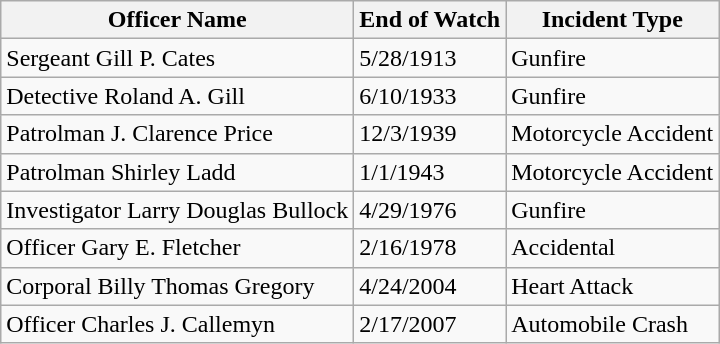<table border="1" cellspacing="0" cellpadding="5" style="border-collapse:collapse;" class="wikitable">
<tr>
<th>Officer Name</th>
<th>End of Watch</th>
<th>Incident Type</th>
</tr>
<tr>
<td>Sergeant Gill P. Cates</td>
<td>5/28/1913</td>
<td>Gunfire</td>
</tr>
<tr>
<td>Detective Roland A. Gill</td>
<td>6/10/1933</td>
<td>Gunfire</td>
</tr>
<tr>
<td>Patrolman J. Clarence Price</td>
<td>12/3/1939</td>
<td>Motorcycle Accident</td>
</tr>
<tr>
<td>Patrolman Shirley Ladd</td>
<td>1/1/1943</td>
<td>Motorcycle Accident</td>
</tr>
<tr>
<td>Investigator Larry Douglas Bullock</td>
<td>4/29/1976</td>
<td>Gunfire</td>
</tr>
<tr>
<td>Officer Gary E. Fletcher</td>
<td>2/16/1978</td>
<td>Accidental</td>
</tr>
<tr>
<td>Corporal Billy Thomas Gregory</td>
<td>4/24/2004</td>
<td>Heart Attack</td>
</tr>
<tr>
<td>Officer Charles J. Callemyn</td>
<td>2/17/2007</td>
<td>Automobile Crash</td>
</tr>
</table>
